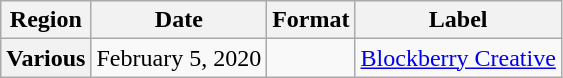<table class="wikitable plainrowheaders">
<tr>
<th>Region</th>
<th>Date</th>
<th>Format</th>
<th>Label</th>
</tr>
<tr>
<th scope="row">Various</th>
<td rowspan=1>February 5, 2020</td>
<td rowspan=1></td>
<td rowspan="1"><a href='#'>Blockberry Creative</a></td>
</tr>
</table>
